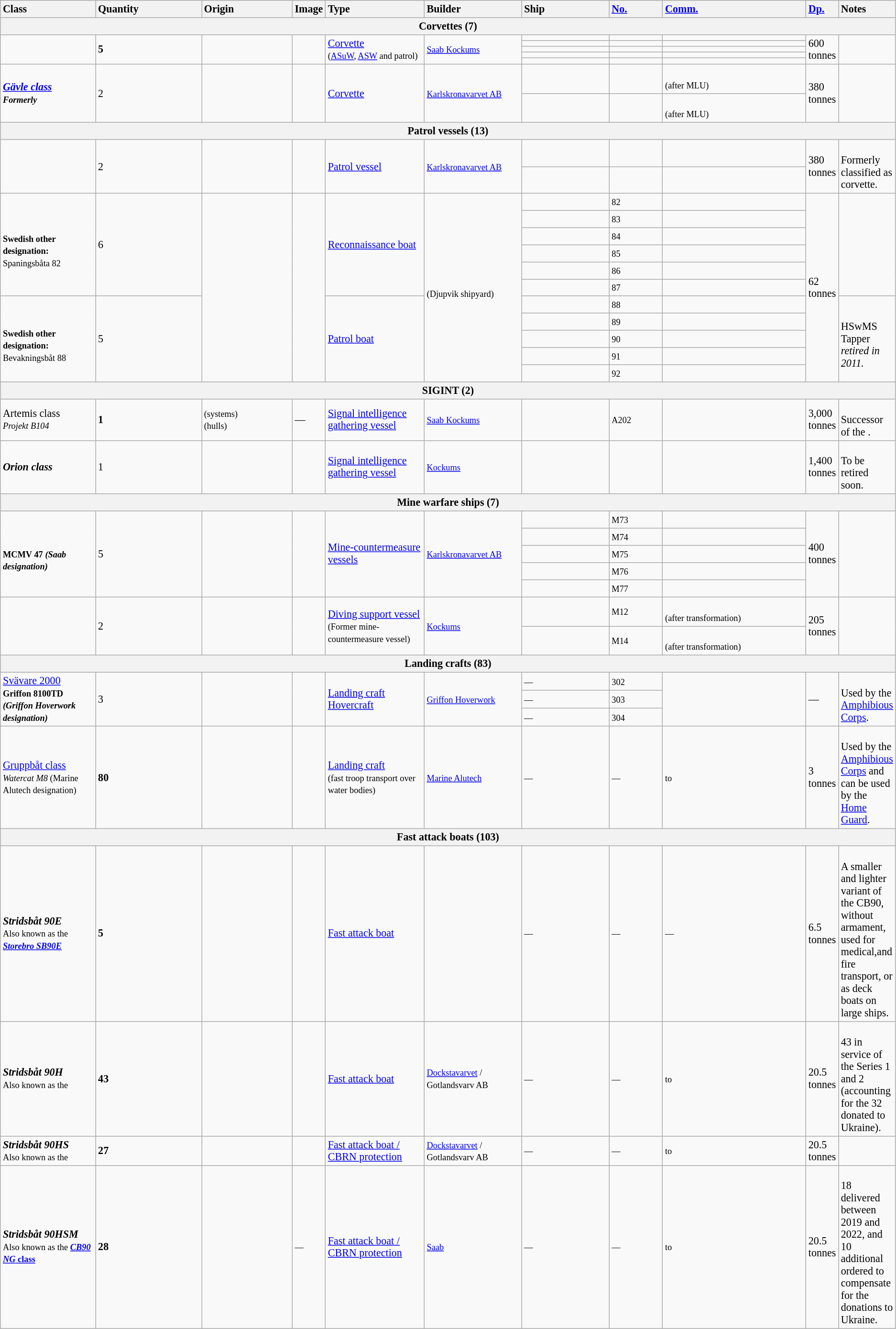<table class="wikitable" style="font-size: 92%;">
<tr>
<th style="text-align: left; width:12%;">Class</th>
<th style="text-align: left; width:14%;">Quantity</th>
<th style="text-align: left; width:12%;">Origin</th>
<th style="text-align: left">Image</th>
<th style="text-align: left; width:12%;">Type</th>
<th style="text-align: left; width:12%;">Builder</th>
<th style="text-align: left; width:12%;">Ship</th>
<th style="text-align: left; width:7%;"><a href='#'>No.</a></th>
<th style="text-align: left; width:20%;"><a href='#'>Comm.</a></th>
<th style="text-align: left; width:12%;"><a href='#'>Dp.</a></th>
<th style="text-align: left; width:12%;">Notes</th>
</tr>
<tr>
<th colspan="11">Corvettes (7)</th>
</tr>
<tr>
<td rowspan="5"><strong></strong></td>
<td rowspan="5"><strong>5</strong></td>
<td rowspan="5"></td>
<td rowspan="5"></td>
<td rowspan="5"><a href='#'>Corvette</a><br><small>(<a href='#'>ASuW</a>, <a href='#'>ASW</a> and patrol)</small></td>
<td rowspan="5"><a href='#'><small>Saab Kockums</small></a></td>
<td><small></small></td>
<td><small></small></td>
<td><small></small></td>
<td rowspan="5">600 tonnes</td>
<td rowspan="5"></td>
</tr>
<tr>
<td><small></small></td>
<td><small></small></td>
<td><small></small></td>
</tr>
<tr>
<td><small></small></td>
<td><small></small></td>
<td><small></small></td>
</tr>
<tr>
<td><small></small></td>
<td><small></small></td>
<td><small></small></td>
</tr>
<tr>
<td><small></small></td>
<td><small></small></td>
<td><small></small></td>
</tr>
<tr>
<td rowspan="2"><a href='#'><strong><em>Gävle<em> class<strong></a><br><small>Formerly </small></td>
<td rowspan="2"></strong>2<strong></td>
<td rowspan="2"></td>
<td rowspan="2"></td>
<td rowspan="2"><a href='#'>Corvette</a></td>
<td rowspan="2"><a href='#'><small>Karlskronavarvet AB</small></a></td>
<td><small></small></td>
<td><small></small></td>
<td><small></small><br><small>  (after MLU)</small></td>
<td rowspan="2">380 tonnes</td>
<td rowspan="2"></td>
</tr>
<tr>
<td><small></small></td>
<td><small></small></td>
<td><small></small><br><small> </small> <small>(after MLU)</small></td>
</tr>
<tr>
<th colspan="11">Patrol vessels (13)</th>
</tr>
<tr>
<td rowspan="2"></strong><strong></td>
<td rowspan="2"></strong>2<strong></td>
<td rowspan="2"></td>
<td rowspan="2"></td>
<td rowspan="2"><a href='#'>Patrol vessel</a></td>
<td rowspan="2"><a href='#'><small>Karlskronavarvet AB</small></a></td>
<td><small></small></td>
<td><small></small></td>
<td><small></small></td>
<td rowspan="2">380 tonnes</td>
<td rowspan="2"><br>Formerly classified as corvette.</td>
</tr>
<tr>
<td><small></small></td>
<td><small></small></td>
<td><small></small></td>
</tr>
<tr>
<td rowspan="6"></strong><strong><br><small>Swedish other designation: </em></strong>Spaningsbåta 82<strong><em></small></td>
<td rowspan="6"></strong>6<strong></td>
<td rowspan="11"></td>
<td rowspan="11"><br></td>
<td rowspan="6"><a href='#'>Reconnaissance boat</a></td>
<td rowspan="11"><small></small><br><small>(Djupvik shipyard)</small></td>
<td><small></small></td>
<td><small>82</small></td>
<td><small></small></td>
<td rowspan="11">62 tonnes</td>
<td rowspan="6"></td>
</tr>
<tr>
<td><small></small></td>
<td><small>83</small></td>
<td><small></small></td>
</tr>
<tr>
<td><small></small></td>
<td><small>84</small></td>
<td><small></small></td>
</tr>
<tr>
<td><small></small></td>
<td><small>85</small></td>
<td><small></small></td>
</tr>
<tr>
<td><small></small></td>
<td><small>86</small></td>
<td><small></small></td>
</tr>
<tr>
<td><small></small></td>
<td><small>87</small></td>
<td><small></small></td>
</tr>
<tr>
<td rowspan="5"></strong><strong><br><small>Swedish other designation: </em></strong>Bevakningsbåt 88<strong><em></small></td>
<td rowspan="5"></strong>5<strong></td>
<td rowspan="5"><a href='#'>Patrol boat</a></td>
<td><small></small></td>
<td><small>88</small></td>
<td><small></small></td>
<td rowspan="5"><br>HSwMS </em>Tapper<em> retired in 2011.</td>
</tr>
<tr>
<td><small></small></td>
<td><small>89</small></td>
<td><small></small></td>
</tr>
<tr>
<td><small></small></td>
<td><small>90</small></td>
<td><small></small></td>
</tr>
<tr>
<td><small></small></td>
<td><small>91</small></td>
<td><small></small></td>
</tr>
<tr>
<td><small></small></td>
<td><small>92</small></td>
<td><small></small></td>
</tr>
<tr>
<th colspan="11">SIGINT (2)</th>
</tr>
<tr>
<td></em></strong>Artemis</em> class</strong><br><em><small>Projekt  B104</small></em></td>
<td><strong>1</strong></td>
<td> <small>(systems)</small><br> <small>(hulls)</small></td>
<td>—</td>
<td><a href='#'>Signal intelligence gathering vessel</a></td>
<td><a href='#'><small>Saab Kockums</small></a><br><small></small></td>
<td><small></small></td>
<td><small>A202</small></td>
<td><small></small></td>
<td>3,000 tonnes</td>
<td><br>Successor of the .</td>
</tr>
<tr>
<td><strong><em>Orion<em> class<strong></td>
<td></strong>1<strong></td>
<td></td>
<td></td>
<td><a href='#'>Signal intelligence gathering vessel</a></td>
<td><small><a href='#'>Kockums</a></small></td>
<td><small></small></td>
<td><small></small></td>
<td><small></small></td>
<td>1,400 tonnes</td>
<td><br>To be retired soon.</td>
</tr>
<tr>
<th colspan="11"></strong>Mine warfare ships<strong> </strong>(7)<strong></th>
</tr>
<tr>
<td rowspan="5"></strong><strong><br><small></em>MCMV 47<em> (Saab designation)</small></td>
<td rowspan="5"></strong>5<strong></td>
<td rowspan="5"></td>
<td rowspan="5"><br></td>
<td rowspan="5"><a href='#'>Mine-countermeasure vessels</a></td>
<td rowspan="5"><a href='#'><small>Karlskronavarvet AB</small></a></td>
<td><small></small></td>
<td><small>M73</small></td>
<td><small></small></td>
<td rowspan="5">400 tonnes</td>
<td rowspan="5"></td>
</tr>
<tr>
<td><small></small></td>
<td><small>M74</small></td>
<td><small></small></td>
</tr>
<tr>
<td><small></small></td>
<td><small>M75</small></td>
<td><small></small></td>
</tr>
<tr>
<td><small></small></td>
<td><small>M76</small></td>
<td><small></small></td>
</tr>
<tr>
<td><small></small></td>
<td><small>M77</small></td>
<td><small></small></td>
</tr>
<tr>
<td rowspan="2"></strong><strong></td>
<td rowspan="2"></strong>2<strong></td>
<td rowspan="2"></td>
<td rowspan="2"></td>
<td rowspan="2"><a href='#'>Diving support vessel</a><br><small>(Former mine-countermeasure vessel)</small></td>
<td rowspan="2"><small><a href='#'>Kockums</a></small></td>
<td><small></small></td>
<td><small>M12</small></td>
<td><small></small><br><small></small><small> (after transformation)</small></td>
<td rowspan="2">205 tonnes</td>
<td rowspan="2"></td>
</tr>
<tr>
<td><small></small></td>
<td><small>M14</small></td>
<td><small></small><br><small></small> <small></small>  <small>(after transformation)</small></td>
</tr>
<tr>
<th colspan="11">Landing crafts (83)</th>
</tr>
<tr>
<td rowspan="3"></em></strong><a href='#'>Svävare 2000</a><strong><em><br><small></em>Griffon 8100TD<em> (Griffon Hoverwork designation)</small></td>
<td rowspan="3"></strong>3<strong></td>
<td rowspan="3"></td>
<td rowspan="3"><br></td>
<td rowspan="3"><a href='#'>Landing craft</a><br><a href='#'>Hovercraft</a></td>
<td rowspan="3"><a href='#'><small>Griffon Hoverwork</small></a></td>
<td><small>—</small></td>
<td><small>302</small></td>
<td rowspan="3"><small></small></td>
<td rowspan="3">—</td>
<td rowspan="3"><br>Used by the <a href='#'>Amphibious Corps</a>.</td>
</tr>
<tr>
<td><small>—</small></td>
<td><small>303</small></td>
</tr>
<tr>
<td><small>—</small></td>
<td><small>304</small></td>
</tr>
<tr>
<td><a href='#'></em></strong>Gruppbåt</em> class</strong></a><br><small><em>Watercat M8</em> (Marine Alutech designation)</small></td>
<td><strong>80</strong></td>
<td></td>
<td></td>
<td><a href='#'>Landing craft</a><br><small>(fast troop transport over water bodies)</small></td>
<td><a href='#'><small>Marine Alutech</small></a></td>
<td><small>—</small></td>
<td><small>—</small></td>
<td><small></small> <small>to</small> <small></small></td>
<td>3 tonnes</td>
<td><br>Used by the <a href='#'>Amphibious Corps</a> and can be used by the <a href='#'>Home Guard</a>.</td>
</tr>
<tr>
<th colspan="11">Fast attack boats (103)</th>
</tr>
<tr>
<td><strong><em>Stridsbåt 90E</em></strong><br><small>Also known as the <strong><em><a href='#'>Storebro SB90E</a></em></strong></small></td>
<td><strong>5</strong></td>
<td></td>
<td></td>
<td><a href='#'>Fast attack boat</a></td>
<td><small></small></td>
<td><small>—</small></td>
<td><small>—</small></td>
<td><small>—</small></td>
<td>6.5 tonnes</td>
<td><br>A smaller and lighter variant of the CB90, without armament, used for medical,and fire transport, or as deck boats on large ships.</td>
</tr>
<tr>
<td><strong><em>Stridsbåt 90H</em></strong><br><small>Also known as the <strong></strong></small></td>
<td><strong>43</strong></td>
<td></td>
<td></td>
<td><a href='#'>Fast attack boat</a></td>
<td><small><a href='#'>Dockstavarvet</a> / Gotlandsvarv AB</small></td>
<td><small>—</small></td>
<td><small>—</small></td>
<td><small> to </small></td>
<td>20.5 tonnes</td>
<td><br>43 in service of the Series 1 and 2 (accounting for the 32 donated to Ukraine).</td>
</tr>
<tr>
<td><strong><em>Stridsbåt 90HS</em></strong><br><small>Also known as the <strong></strong></small></td>
<td><strong>27</strong></td>
<td></td>
<td></td>
<td><a href='#'>Fast attack boat / CBRN protection</a></td>
<td><small><a href='#'>Dockstavarvet</a> / Gotlandsvarv AB</small></td>
<td><small>—</small></td>
<td><small>—</small></td>
<td><small> to </small></td>
<td>20.5 tonnes</td>
<td></td>
</tr>
<tr>
<td><strong><em>Stridsbåt 90HSM</em></strong><br><small>Also known as the <strong><a href='#'><em>CB90 NG</em> class</a></strong></small></td>
<td><strong>28</strong></td>
<td></td>
<td><small>—</small></td>
<td><a href='#'>Fast attack boat / CBRN protection</a></td>
<td><a href='#'><small>Saab</small></a></td>
<td><small>—</small></td>
<td><small>—</small></td>
<td><small> to </small></td>
<td>20.5 tonnes</td>
<td><br>18 delivered between 2019 and 2022, and 10 additional ordered to compensate for the donations to Ukraine.</td>
</tr>
</table>
